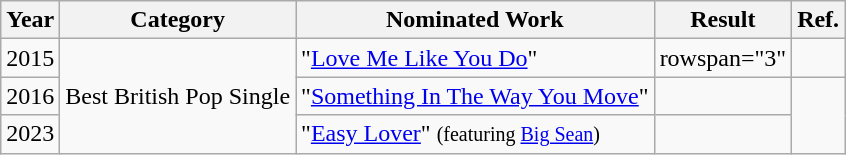<table class="wikitable">
<tr>
<th>Year</th>
<th>Category</th>
<th>Nominated Work</th>
<th>Result</th>
<th>Ref.</th>
</tr>
<tr>
<td>2015</td>
<td rowspan="3">Best British Pop Single</td>
<td>"<a href='#'>Love Me Like You Do</a>"</td>
<td>rowspan="3" </td>
<td></td>
</tr>
<tr>
<td>2016</td>
<td>"<a href='#'>Something In The Way You Move</a>"</td>
<td></td>
</tr>
<tr>
<td>2023</td>
<td>"<a href='#'>Easy Lover</a>" <small>(featuring <a href='#'>Big Sean</a>)</small></td>
<td></td>
</tr>
</table>
